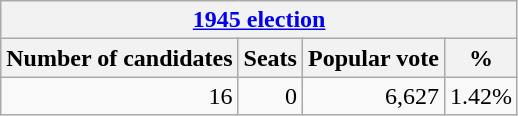<table class="wikitable">
<tr>
<th colspan=5><a href='#'>1945 election</a></th>
</tr>
<tr>
<th>Number of candidates</th>
<th>Seats</th>
<th>Popular vote</th>
<th>%</th>
</tr>
<tr>
<td align="right">16</td>
<td align="right">0</td>
<td align="right">6,627</td>
<td align="right">1.42%</td>
</tr>
</table>
